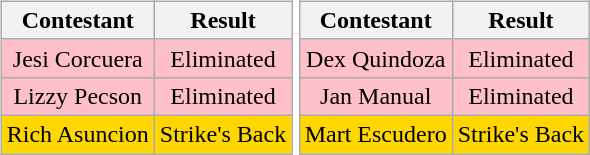<table>
<tr>
<td><br><table class="wikitable sortable nowrap" style="margin:auto; text-align:center">
<tr>
<th scope="col">Contestant</th>
<th scope="col">Result</th>
</tr>
<tr>
<td bgcolor=pink>Jesi Corcuera</td>
<td bgcolor=pink>Eliminated</td>
</tr>
<tr>
<td bgcolor=pink>Lizzy Pecson</td>
<td bgcolor=pink>Eliminated</td>
</tr>
<tr>
<td bgcolor=#fed600>Rich Asuncion</td>
<td bgcolor=#fed600>Strike's Back</td>
</tr>
</table>
</td>
<td><br><table class="wikitable sortable nowrap" style="margin:auto; text-align:center">
<tr>
<th scope="col">Contestant</th>
<th scope="col">Result</th>
</tr>
<tr>
<td bgcolor=pink>Dex Quindoza</td>
<td bgcolor=pink>Eliminated</td>
</tr>
<tr>
<td bgcolor=pink>Jan Manual</td>
<td bgcolor=pink>Eliminated</td>
</tr>
<tr>
<td bgcolor=#fed600>Mart Escudero</td>
<td bgcolor=#fed600>Strike's Back</td>
</tr>
</table>
</td>
</tr>
</table>
